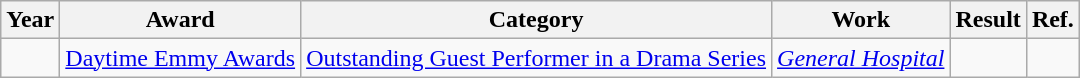<table class="wikitable">
<tr>
<th>Year</th>
<th>Award</th>
<th>Category</th>
<th>Work</th>
<th>Result</th>
<th><abbr>Ref.</abbr></th>
</tr>
<tr>
<td></td>
<td><a href='#'>Daytime Emmy Awards</a></td>
<td><a href='#'>Outstanding Guest Performer in a Drama Series</a></td>
<td><em><a href='#'>General Hospital</a></em></td>
<td></td>
<td></td>
</tr>
</table>
